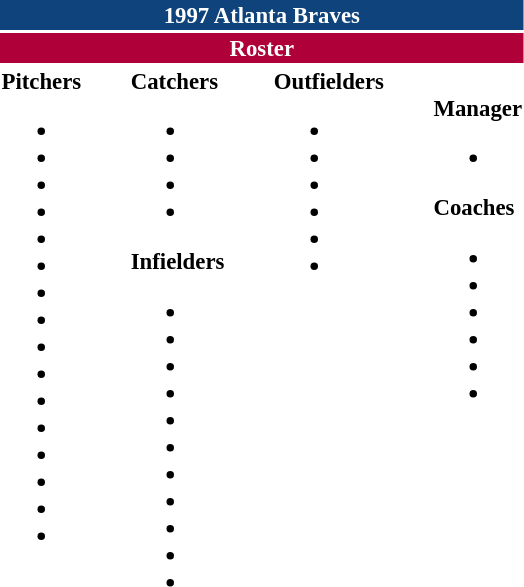<table class="toccolours" style="font-size: 95%;">
<tr>
<th colspan="10" style="background-color: #0f437c; color: #FFFFFF; text-align: center;">1997 Atlanta Braves</th>
</tr>
<tr>
<td colspan="10" style="background-color:#af0039; color: white; text-align: center;"><strong>Roster</strong></td>
</tr>
<tr>
<td valign="top"><strong>Pitchers</strong><br><ul><li></li><li></li><li></li><li></li><li></li><li></li><li></li><li></li><li></li><li></li><li></li><li></li><li></li><li></li><li></li><li></li></ul></td>
<td width="25px"></td>
<td valign="top"><strong>Catchers</strong><br><ul><li></li><li></li><li></li><li></li></ul><strong>Infielders</strong><ul><li></li><li></li><li></li><li></li><li></li><li></li><li></li><li></li><li></li><li></li><li></li></ul></td>
<td width="25px"></td>
<td valign="top"><strong>Outfielders</strong><br><ul><li></li><li></li><li></li><li></li><li></li><li></li></ul></td>
<td width="25px"></td>
<td valign="top"><br><strong>Manager</strong><ul><li></li></ul><strong>Coaches</strong><ul><li></li><li></li><li></li><li></li><li></li><li></li></ul></td>
</tr>
</table>
